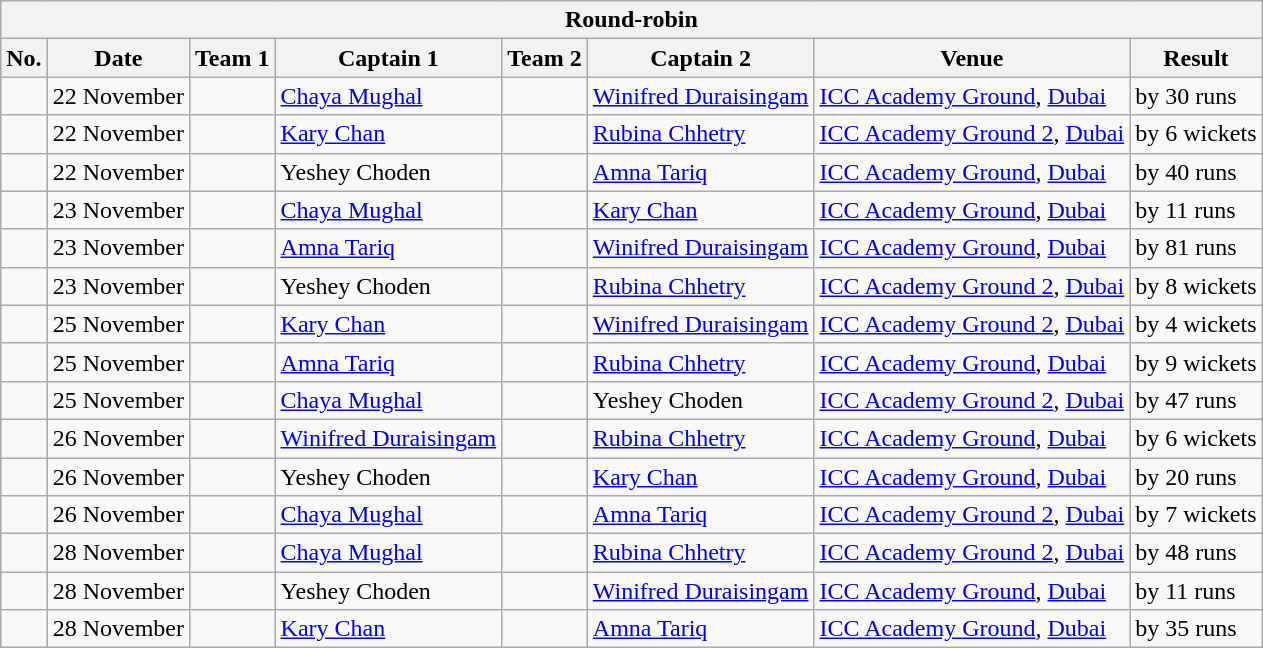<table class="wikitable">
<tr>
<th colspan="9">Round-robin</th>
</tr>
<tr>
<th>No.</th>
<th>Date</th>
<th>Team 1</th>
<th>Captain 1</th>
<th>Team 2</th>
<th>Captain 2</th>
<th>Venue</th>
<th>Result</th>
</tr>
<tr>
<td></td>
<td>22 November</td>
<td></td>
<td><a href='#'>Chaya Mughal</a></td>
<td></td>
<td><a href='#'>Winifred Duraisingam</a></td>
<td><a href='#'>ICC Academy Ground</a>, <a href='#'>Dubai</a></td>
<td> by 30 runs</td>
</tr>
<tr>
<td></td>
<td>22 November</td>
<td></td>
<td><a href='#'>Kary Chan</a></td>
<td></td>
<td><a href='#'>Rubina Chhetry</a></td>
<td><a href='#'>ICC Academy Ground 2</a>, <a href='#'>Dubai</a></td>
<td> by 6 wickets</td>
</tr>
<tr>
<td></td>
<td>22 November</td>
<td></td>
<td>Yeshey Choden</td>
<td></td>
<td><a href='#'>Amna Tariq</a></td>
<td><a href='#'>ICC Academy Ground</a>, <a href='#'>Dubai</a></td>
<td> by 40 runs</td>
</tr>
<tr>
<td></td>
<td>23 November</td>
<td></td>
<td><a href='#'>Chaya Mughal</a></td>
<td></td>
<td><a href='#'>Kary Chan</a></td>
<td><a href='#'>ICC Academy Ground</a>, <a href='#'>Dubai</a></td>
<td> by 11 runs</td>
</tr>
<tr>
<td></td>
<td>23 November</td>
<td></td>
<td><a href='#'>Amna Tariq</a></td>
<td></td>
<td><a href='#'>Winifred Duraisingam</a></td>
<td><a href='#'>ICC Academy Ground</a>, <a href='#'>Dubai</a></td>
<td> by 81 runs</td>
</tr>
<tr>
<td></td>
<td>23 November</td>
<td></td>
<td>Yeshey Choden</td>
<td></td>
<td><a href='#'>Rubina Chhetry</a></td>
<td><a href='#'>ICC Academy Ground 2</a>, <a href='#'>Dubai</a></td>
<td> by 8 wickets</td>
</tr>
<tr>
<td></td>
<td>25 November</td>
<td></td>
<td><a href='#'>Kary Chan</a></td>
<td></td>
<td><a href='#'>Winifred Duraisingam</a></td>
<td><a href='#'>ICC Academy Ground 2</a>, <a href='#'>Dubai</a></td>
<td> by 4 wickets</td>
</tr>
<tr>
<td></td>
<td>25 November</td>
<td></td>
<td><a href='#'>Amna Tariq</a></td>
<td></td>
<td><a href='#'>Rubina Chhetry</a></td>
<td><a href='#'>ICC Academy Ground</a>, <a href='#'>Dubai</a></td>
<td> by 9 wickets</td>
</tr>
<tr>
<td></td>
<td>25 November</td>
<td></td>
<td><a href='#'>Chaya Mughal</a></td>
<td></td>
<td>Yeshey Choden</td>
<td><a href='#'>ICC Academy Ground 2</a>, <a href='#'>Dubai</a></td>
<td> by 47 runs</td>
</tr>
<tr>
<td></td>
<td>26 November</td>
<td></td>
<td><a href='#'>Winifred Duraisingam</a></td>
<td></td>
<td><a href='#'>Rubina Chhetry</a></td>
<td><a href='#'>ICC Academy Ground</a>, <a href='#'>Dubai</a></td>
<td> by 6 wickets</td>
</tr>
<tr>
<td></td>
<td>26 November</td>
<td></td>
<td>Yeshey Choden</td>
<td></td>
<td><a href='#'>Kary Chan</a></td>
<td><a href='#'>ICC Academy Ground</a>, <a href='#'>Dubai</a></td>
<td> by 20 runs</td>
</tr>
<tr>
<td></td>
<td>26 November</td>
<td></td>
<td><a href='#'>Chaya Mughal</a></td>
<td></td>
<td><a href='#'>Amna Tariq</a></td>
<td><a href='#'>ICC Academy Ground 2</a>, <a href='#'>Dubai</a></td>
<td> by 7 wickets</td>
</tr>
<tr>
<td></td>
<td>28 November</td>
<td></td>
<td><a href='#'>Chaya Mughal</a></td>
<td></td>
<td><a href='#'>Rubina Chhetry</a></td>
<td><a href='#'>ICC Academy Ground 2</a>, <a href='#'>Dubai</a></td>
<td> by 48 runs</td>
</tr>
<tr>
<td></td>
<td>28 November</td>
<td></td>
<td>Yeshey Choden</td>
<td></td>
<td><a href='#'>Winifred Duraisingam</a></td>
<td><a href='#'>ICC Academy Ground</a>, <a href='#'>Dubai</a></td>
<td> by 11 runs</td>
</tr>
<tr>
<td></td>
<td>28 November</td>
<td></td>
<td><a href='#'>Kary Chan</a></td>
<td></td>
<td><a href='#'>Amna Tariq</a></td>
<td><a href='#'>ICC Academy Ground</a>, <a href='#'>Dubai</a></td>
<td> by 35 runs</td>
</tr>
</table>
